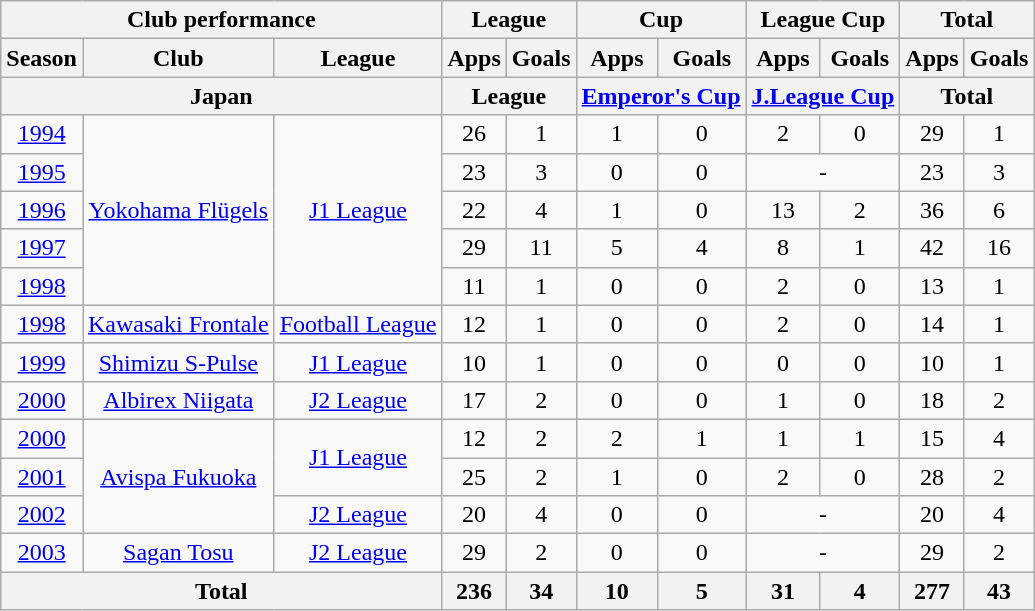<table class="wikitable" style="text-align:center;">
<tr>
<th colspan=3>Club performance</th>
<th colspan=2>League</th>
<th colspan=2>Cup</th>
<th colspan=2>League Cup</th>
<th colspan=2>Total</th>
</tr>
<tr>
<th>Season</th>
<th>Club</th>
<th>League</th>
<th>Apps</th>
<th>Goals</th>
<th>Apps</th>
<th>Goals</th>
<th>Apps</th>
<th>Goals</th>
<th>Apps</th>
<th>Goals</th>
</tr>
<tr>
<th colspan=3>Japan</th>
<th colspan=2>League</th>
<th colspan=2><a href='#'>Emperor's Cup</a></th>
<th colspan=2><a href='#'>J.League Cup</a></th>
<th colspan=2>Total</th>
</tr>
<tr>
<td><a href='#'>1994</a></td>
<td rowspan="5"><a href='#'>Yokohama Flügels</a></td>
<td rowspan="5"><a href='#'>J1 League</a></td>
<td>26</td>
<td>1</td>
<td>1</td>
<td>0</td>
<td>2</td>
<td>0</td>
<td>29</td>
<td>1</td>
</tr>
<tr>
<td><a href='#'>1995</a></td>
<td>23</td>
<td>3</td>
<td>0</td>
<td>0</td>
<td colspan="2">-</td>
<td>23</td>
<td>3</td>
</tr>
<tr>
<td><a href='#'>1996</a></td>
<td>22</td>
<td>4</td>
<td>1</td>
<td>0</td>
<td>13</td>
<td>2</td>
<td>36</td>
<td>6</td>
</tr>
<tr>
<td><a href='#'>1997</a></td>
<td>29</td>
<td>11</td>
<td>5</td>
<td>4</td>
<td>8</td>
<td>1</td>
<td>42</td>
<td>16</td>
</tr>
<tr>
<td><a href='#'>1998</a></td>
<td>11</td>
<td>1</td>
<td>0</td>
<td>0</td>
<td>2</td>
<td>0</td>
<td>13</td>
<td>1</td>
</tr>
<tr>
<td><a href='#'>1998</a></td>
<td><a href='#'>Kawasaki Frontale</a></td>
<td><a href='#'>Football League</a></td>
<td>12</td>
<td>1</td>
<td>0</td>
<td>0</td>
<td>2</td>
<td>0</td>
<td>14</td>
<td>1</td>
</tr>
<tr>
<td><a href='#'>1999</a></td>
<td><a href='#'>Shimizu S-Pulse</a></td>
<td><a href='#'>J1 League</a></td>
<td>10</td>
<td>1</td>
<td>0</td>
<td>0</td>
<td>0</td>
<td>0</td>
<td>10</td>
<td>1</td>
</tr>
<tr>
<td><a href='#'>2000</a></td>
<td><a href='#'>Albirex Niigata</a></td>
<td><a href='#'>J2 League</a></td>
<td>17</td>
<td>2</td>
<td>0</td>
<td>0</td>
<td>1</td>
<td>0</td>
<td>18</td>
<td>2</td>
</tr>
<tr>
<td><a href='#'>2000</a></td>
<td rowspan="3"><a href='#'>Avispa Fukuoka</a></td>
<td rowspan="2"><a href='#'>J1 League</a></td>
<td>12</td>
<td>2</td>
<td>2</td>
<td>1</td>
<td>1</td>
<td>1</td>
<td>15</td>
<td>4</td>
</tr>
<tr>
<td><a href='#'>2001</a></td>
<td>25</td>
<td>2</td>
<td>1</td>
<td>0</td>
<td>2</td>
<td>0</td>
<td>28</td>
<td>2</td>
</tr>
<tr>
<td><a href='#'>2002</a></td>
<td><a href='#'>J2 League</a></td>
<td>20</td>
<td>4</td>
<td>0</td>
<td>0</td>
<td colspan="2">-</td>
<td>20</td>
<td>4</td>
</tr>
<tr>
<td><a href='#'>2003</a></td>
<td><a href='#'>Sagan Tosu</a></td>
<td><a href='#'>J2 League</a></td>
<td>29</td>
<td>2</td>
<td>0</td>
<td>0</td>
<td colspan="2">-</td>
<td>29</td>
<td>2</td>
</tr>
<tr>
<th colspan=3>Total</th>
<th>236</th>
<th>34</th>
<th>10</th>
<th>5</th>
<th>31</th>
<th>4</th>
<th>277</th>
<th>43</th>
</tr>
</table>
